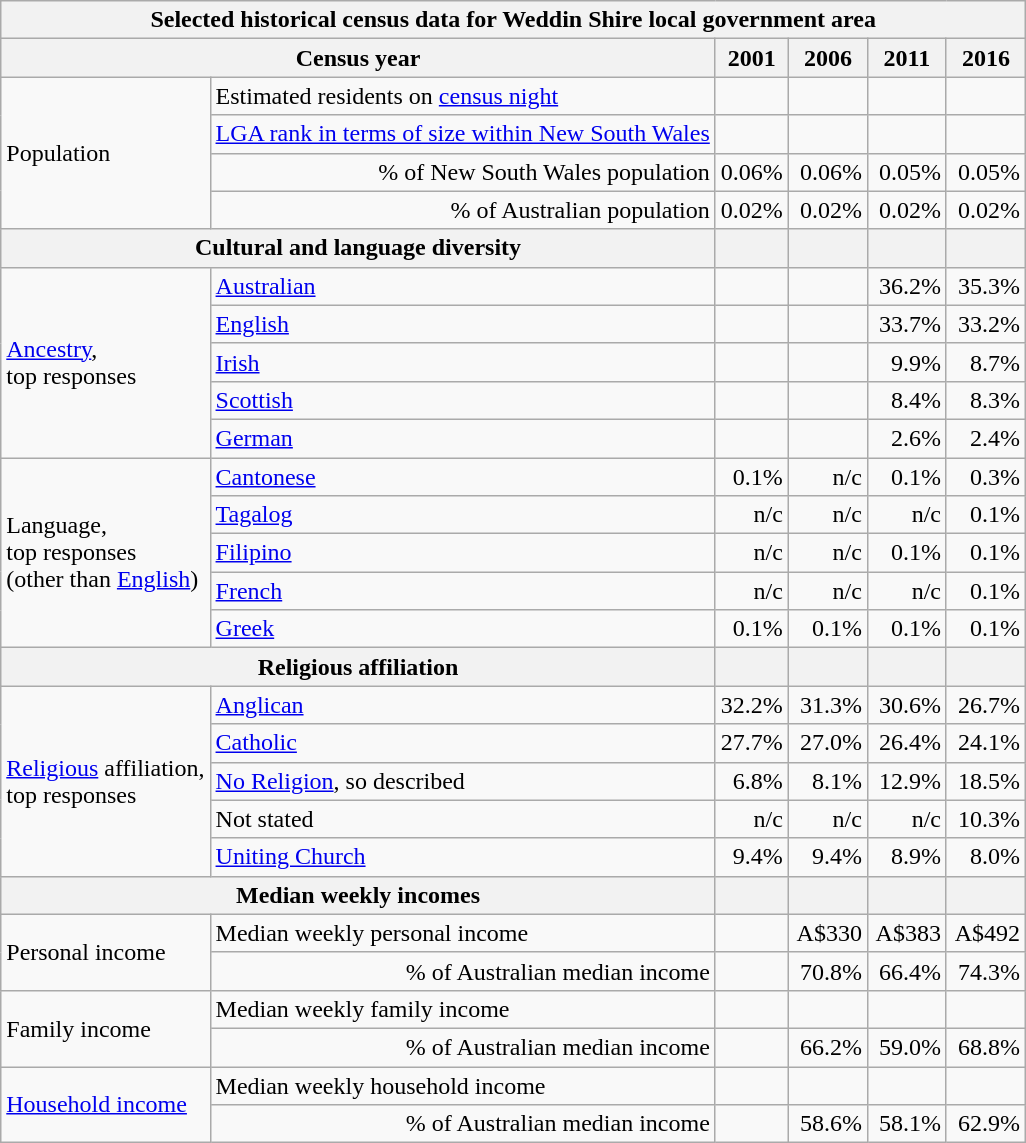<table class="wikitable">
<tr>
<th colspan=7>Selected historical census data for Weddin Shire local government area</th>
</tr>
<tr>
<th colspan=3>Census year</th>
<th>2001</th>
<th>2006</th>
<th>2011</th>
<th>2016</th>
</tr>
<tr>
<td rowspan=4 colspan="2">Population</td>
<td>Estimated residents on <a href='#'>census night</a></td>
<td align="right"></td>
<td align="right"> </td>
<td align="right"> </td>
<td align="right"> </td>
</tr>
<tr>
<td align="right"><a href='#'>LGA rank in terms of size within New South Wales</a></td>
<td align="right"></td>
<td align="right"></td>
<td align="right"></td>
<td align="right"> </td>
</tr>
<tr>
<td align="right">% of New South Wales population</td>
<td align="right">0.06%</td>
<td align="right"> 0.06%</td>
<td align="right"> 0.05%</td>
<td align="right"> 0.05%</td>
</tr>
<tr>
<td align="right">% of Australian population</td>
<td align="right">0.02%</td>
<td align="right"> 0.02%</td>
<td align="right"> 0.02%</td>
<td align="right"> 0.02%</td>
</tr>
<tr>
<th colspan=3>Cultural and language diversity</th>
<th></th>
<th></th>
<th></th>
<th></th>
</tr>
<tr>
<td rowspan=5 colspan=2><a href='#'>Ancestry</a>,<br>top responses</td>
<td><a href='#'>Australian</a></td>
<td align="right"></td>
<td align="right"></td>
<td align="right">36.2%</td>
<td align="right"> 35.3%</td>
</tr>
<tr>
<td><a href='#'>English</a></td>
<td align="right"></td>
<td align="right"></td>
<td align="right">33.7%</td>
<td align="right"> 33.2%</td>
</tr>
<tr>
<td><a href='#'>Irish</a></td>
<td align="right"></td>
<td align="right"></td>
<td align="right">9.9%</td>
<td align="right"> 8.7%</td>
</tr>
<tr>
<td><a href='#'>Scottish</a></td>
<td align="right"></td>
<td align="right"></td>
<td align="right">8.4%</td>
<td align="right"> 8.3%</td>
</tr>
<tr>
<td><a href='#'>German</a></td>
<td align="right"></td>
<td align="right"></td>
<td align="right">2.6%</td>
<td align="right"> 2.4%</td>
</tr>
<tr>
<td rowspan=5 colspan=2>Language,<br>top responses<br>(other than <a href='#'>English</a>)</td>
<td><a href='#'>Cantonese</a></td>
<td align="right">0.1%</td>
<td align="right"> n/c</td>
<td align="right"> 0.1%</td>
<td align="right"> 0.3%</td>
</tr>
<tr>
<td><a href='#'>Tagalog</a></td>
<td align="right">n/c</td>
<td align="right"> n/c</td>
<td align="right"> n/c</td>
<td align="right"> 0.1%</td>
</tr>
<tr>
<td><a href='#'>Filipino</a></td>
<td align="right">n/c</td>
<td align="right"> n/c</td>
<td align="right"> 0.1%</td>
<td align="right"> 0.1%</td>
</tr>
<tr>
<td><a href='#'>French</a></td>
<td align="right">n/c</td>
<td align="right"> n/c</td>
<td align="right"> n/c</td>
<td align="right"> 0.1%</td>
</tr>
<tr>
<td><a href='#'>Greek</a></td>
<td align="right">0.1%</td>
<td align="right"> 0.1%</td>
<td align="right"> 0.1%</td>
<td align="right"> 0.1%</td>
</tr>
<tr>
<th colspan=3>Religious affiliation</th>
<th></th>
<th></th>
<th></th>
<th></th>
</tr>
<tr>
<td rowspan=5 colspan=2><a href='#'>Religious</a> affiliation,<br>top responses</td>
<td><a href='#'>Anglican</a></td>
<td align="right">32.2%</td>
<td align="right"> 31.3%</td>
<td align="right"> 30.6%</td>
<td align="right"> 26.7%</td>
</tr>
<tr>
<td><a href='#'>Catholic</a></td>
<td align="right">27.7%</td>
<td align="right"> 27.0%</td>
<td align="right"> 26.4%</td>
<td align="right"> 24.1%</td>
</tr>
<tr>
<td><a href='#'>No Religion</a>, so described</td>
<td align="right">6.8%</td>
<td align="right"> 8.1%</td>
<td align="right"> 12.9%</td>
<td align="right"> 18.5%</td>
</tr>
<tr>
<td>Not stated</td>
<td align="right">n/c</td>
<td align="right"> n/c</td>
<td align="right"> n/c</td>
<td align="right"> 10.3%</td>
</tr>
<tr>
<td><a href='#'>Uniting Church</a></td>
<td align="right">9.4%</td>
<td align="right"> 9.4%</td>
<td align="right"> 8.9%</td>
<td align="right"> 8.0%</td>
</tr>
<tr>
<th colspan=3>Median weekly incomes</th>
<th></th>
<th></th>
<th></th>
<th></th>
</tr>
<tr>
<td rowspan=2 colspan=2>Personal income</td>
<td>Median weekly personal income</td>
<td align="right"></td>
<td align="right">A$330</td>
<td align="right">A$383</td>
<td align="right">A$492</td>
</tr>
<tr>
<td align="right">% of Australian median income</td>
<td align="right"></td>
<td align="right">70.8%</td>
<td align="right"> 66.4%</td>
<td align="right"> 74.3%</td>
</tr>
<tr>
<td rowspan=2 colspan=2>Family income</td>
<td>Median weekly family income</td>
<td align="right"></td>
<td align="right"></td>
<td align="right"></td>
<td align="right"></td>
</tr>
<tr>
<td align="right">% of Australian median income</td>
<td align="right"></td>
<td align="right">66.2%</td>
<td align="right"> 59.0%</td>
<td align="right"> 68.8%</td>
</tr>
<tr>
<td rowspan=2 colspan=2><a href='#'>Household income</a></td>
<td>Median weekly household income</td>
<td align="right"></td>
<td align="right"></td>
<td align="right"></td>
<td align="right"></td>
</tr>
<tr>
<td align="right">% of Australian median income</td>
<td align="right"></td>
<td align="right">58.6%</td>
<td align="right"> 58.1%</td>
<td align="right"> 62.9%</td>
</tr>
</table>
